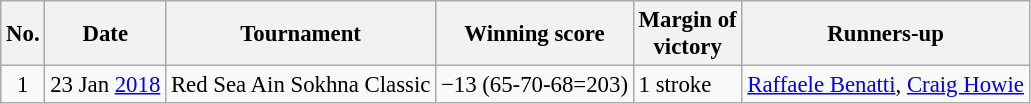<table class="wikitable" style="font-size:95%;">
<tr>
<th>No.</th>
<th>Date</th>
<th>Tournament</th>
<th>Winning score</th>
<th>Margin of<br>victory</th>
<th>Runners-up</th>
</tr>
<tr>
<td align=center>1</td>
<td align=right>23 Jan <a href='#'>2018</a></td>
<td>Red Sea Ain Sokhna Classic</td>
<td>−13 (65-70-68=203)</td>
<td>1 stroke</td>
<td> <a href='#'>Raffaele Benatti</a>,  <a href='#'>Craig Howie</a></td>
</tr>
</table>
